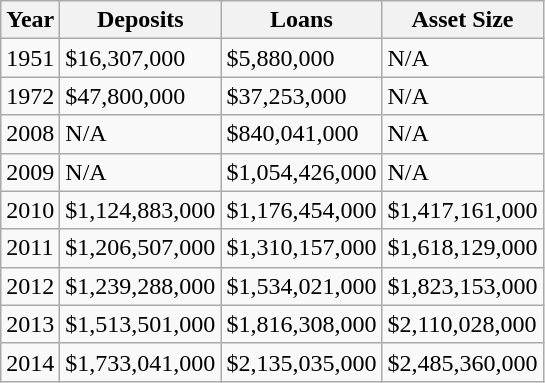<table class="wikitable" border="1">
<tr>
<th>Year</th>
<th>Deposits</th>
<th>Loans</th>
<th>Asset Size</th>
</tr>
<tr>
<td>1951</td>
<td>$16,307,000</td>
<td>$5,880,000</td>
<td>N/A</td>
</tr>
<tr>
<td>1972</td>
<td>$47,800,000</td>
<td>$37,253,000</td>
<td>N/A</td>
</tr>
<tr>
<td>2008</td>
<td>N/A</td>
<td>$840,041,000</td>
<td>N/A</td>
</tr>
<tr>
<td>2009</td>
<td>N/A</td>
<td>$1,054,426,000</td>
<td>N/A</td>
</tr>
<tr>
<td>2010</td>
<td>$1,124,883,000</td>
<td>$1,176,454,000</td>
<td>$1,417,161,000</td>
</tr>
<tr>
<td>2011</td>
<td>$1,206,507,000</td>
<td>$1,310,157,000</td>
<td>$1,618,129,000</td>
</tr>
<tr>
<td>2012</td>
<td>$1,239,288,000</td>
<td>$1,534,021,000</td>
<td>$1,823,153,000</td>
</tr>
<tr>
<td>2013</td>
<td>$1,513,501,000</td>
<td>$1,816,308,000</td>
<td>$2,110,028,000</td>
</tr>
<tr>
<td>2014</td>
<td>$1,733,041,000</td>
<td>$2,135,035,000</td>
<td>$2,485,360,000</td>
</tr>
</table>
